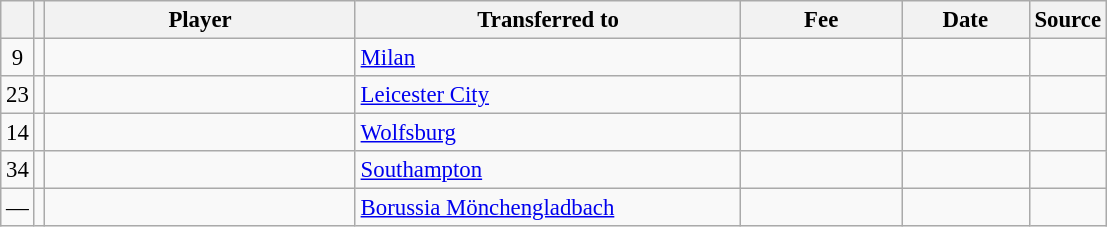<table class="wikitable plainrowheaders sortable" style="font-size:95%">
<tr>
<th></th>
<th></th>
<th scope="col" style="width:200px;">Player</th>
<th scope="col" style="width:250px;">Transferred to</th>
<th scope="col" style="width:100px;">Fee</th>
<th scope="col" style="width:78px;">Date</th>
<th>Source</th>
</tr>
<tr>
<td align=center>9</td>
<td align=center></td>
<td></td>
<td> <a href='#'>Milan</a></td>
<td align=center></td>
<td align=center></td>
<td align=center></td>
</tr>
<tr>
<td align=center>23</td>
<td align=center></td>
<td></td>
<td> <a href='#'>Leicester City</a></td>
<td align=center></td>
<td align=center></td>
<td align=center></td>
</tr>
<tr>
<td align=center>14</td>
<td align=center></td>
<td></td>
<td> <a href='#'>Wolfsburg</a></td>
<td align=center></td>
<td align=center></td>
<td align=center></td>
</tr>
<tr>
<td align=center>34</td>
<td align=center></td>
<td></td>
<td> <a href='#'>Southampton</a></td>
<td align=center></td>
<td align=center></td>
<td align=center></td>
</tr>
<tr>
<td align=center>—</td>
<td align=center></td>
<td></td>
<td> <a href='#'>Borussia Mönchengladbach</a></td>
<td align=center></td>
<td align=center></td>
<td align=center></td>
</tr>
</table>
